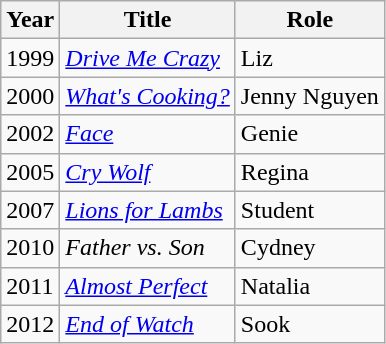<table class="wikitable sortable">
<tr>
<th>Year</th>
<th>Title</th>
<th>Role</th>
</tr>
<tr>
<td>1999</td>
<td><em><a href='#'>Drive Me Crazy</a></em></td>
<td>Liz</td>
</tr>
<tr>
<td>2000</td>
<td><a href='#'><em>What's Cooking?</em></a></td>
<td>Jenny Nguyen</td>
</tr>
<tr>
<td>2002</td>
<td><a href='#'><em>Face</em></a></td>
<td>Genie</td>
</tr>
<tr>
<td>2005</td>
<td><a href='#'><em>Cry Wolf</em></a></td>
<td>Regina</td>
</tr>
<tr>
<td>2007</td>
<td><em><a href='#'>Lions for Lambs</a></em></td>
<td>Student</td>
</tr>
<tr>
<td>2010</td>
<td><em>Father vs. Son</em></td>
<td>Cydney</td>
</tr>
<tr>
<td>2011</td>
<td><a href='#'><em>Almost Perfect</em></a></td>
<td>Natalia</td>
</tr>
<tr>
<td>2012</td>
<td><em><a href='#'>End of Watch</a></em></td>
<td>Sook</td>
</tr>
</table>
